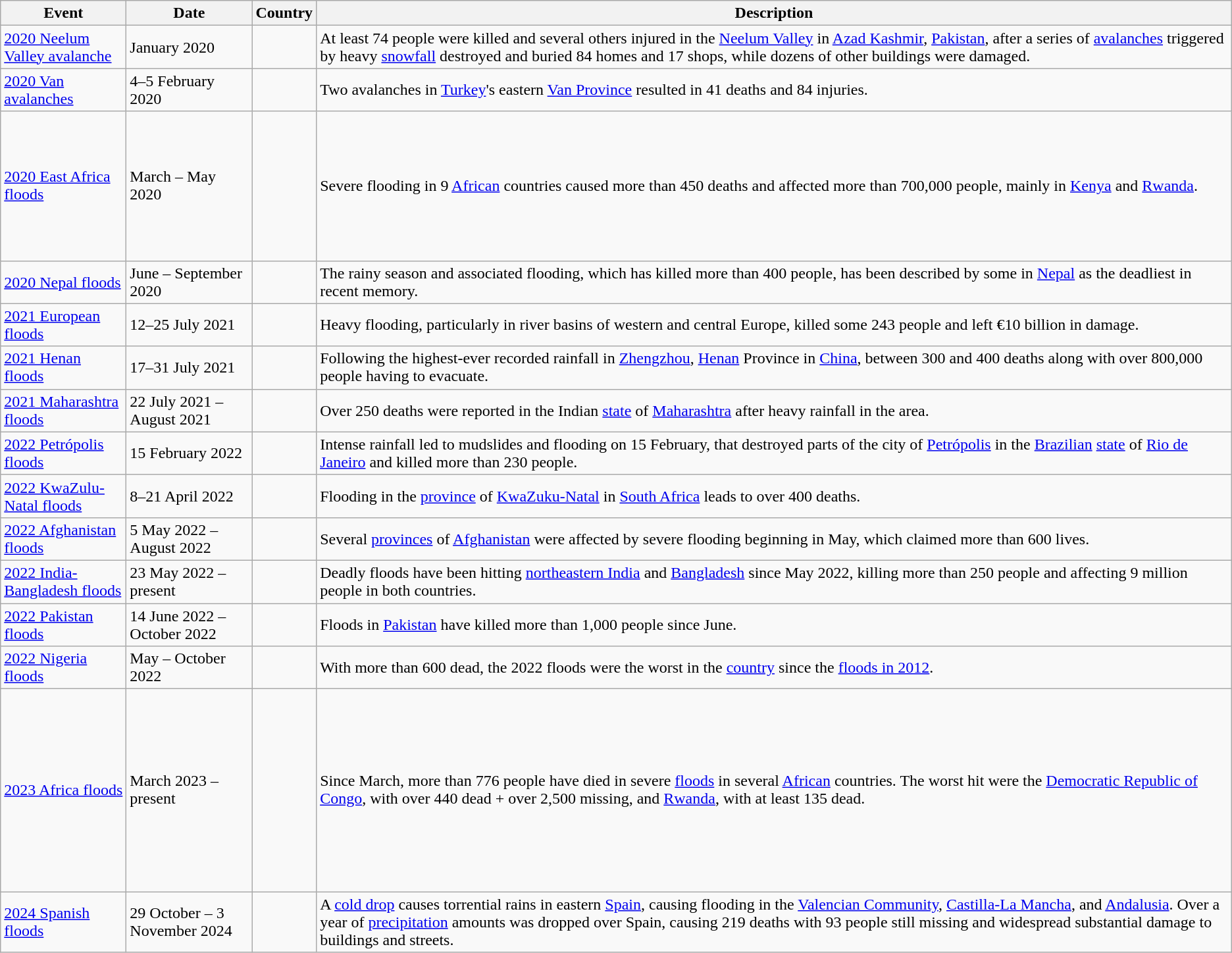<table class="wikitable mw-collapsible sortable">
<tr>
<th style="width:120px;">Event</th>
<th style="width:120px;">Date</th>
<th>Country</th>
<th>Description</th>
</tr>
<tr>
<td><a href='#'>2020 Neelum Valley avalanche</a></td>
<td>January 2020</td>
<td></td>
<td>At least 74 people were killed and several others injured in the <a href='#'>Neelum Valley</a> in <a href='#'>Azad Kashmir</a>, <a href='#'>Pakistan</a>, after a series of <a href='#'>avalanches</a> triggered by heavy <a href='#'>snowfall</a> destroyed and buried 84 homes and 17 shops, while dozens of other buildings were damaged.</td>
</tr>
<tr>
<td><a href='#'>2020 Van avalanches</a></td>
<td>4–5 February 2020</td>
<td></td>
<td>Two avalanches in <a href='#'>Turkey</a>'s eastern <a href='#'>Van Province</a> resulted in 41 deaths and 84 injuries.</td>
</tr>
<tr>
<td><a href='#'>2020 East Africa floods</a></td>
<td>March – May 2020</td>
<td><br><br><br><br><br><br><br><br></td>
<td>Severe flooding in 9 <a href='#'>African</a> countries caused more than 450 deaths and affected more than 700,000 people, mainly in <a href='#'>Kenya</a> and <a href='#'>Rwanda</a>.</td>
</tr>
<tr>
<td><a href='#'>2020 Nepal floods</a></td>
<td>June – September 2020</td>
<td></td>
<td>The rainy season and associated flooding, which has killed more than 400 people, has been described by some in <a href='#'>Nepal</a> as the deadliest in recent memory.</td>
</tr>
<tr>
<td><a href='#'>2021 European floods</a></td>
<td>12–25 July 2021</td>
<td></td>
<td>Heavy flooding, particularly in river basins of western and central Europe, killed some 243 people and left €10 billion in damage.</td>
</tr>
<tr>
<td><a href='#'>2021 Henan floods</a></td>
<td>17–31 July 2021</td>
<td></td>
<td>Following the highest-ever recorded rainfall in <a href='#'>Zhengzhou</a>, <a href='#'>Henan</a> Province in <a href='#'>China</a>, between 300 and 400 deaths along with over 800,000 people having to evacuate.</td>
</tr>
<tr>
<td><a href='#'>2021 Maharashtra floods</a></td>
<td>22 July 2021 – August 2021</td>
<td></td>
<td>Over 250 deaths were reported in the Indian <a href='#'>state</a> of <a href='#'>Maharashtra</a> after heavy rainfall in the area.</td>
</tr>
<tr>
<td><a href='#'>2022 Petrópolis floods</a></td>
<td>15 February 2022</td>
<td></td>
<td>Intense rainfall led to mudslides and flooding on 15 February, that destroyed parts of the city of <a href='#'>Petrópolis</a> in the <a href='#'>Brazilian</a> <a href='#'>state</a> of <a href='#'>Rio de Janeiro</a> and killed more than 230 people.</td>
</tr>
<tr>
<td><a href='#'>2022 KwaZulu-Natal floods</a></td>
<td>8–21 April 2022</td>
<td></td>
<td>Flooding in the <a href='#'>province</a> of <a href='#'>KwaZuku-Natal</a> in <a href='#'>South Africa</a> leads to over 400 deaths.</td>
</tr>
<tr>
<td><a href='#'>2022 Afghanistan floods</a></td>
<td>5 May 2022 – August 2022</td>
<td></td>
<td>Several <a href='#'>provinces</a> of <a href='#'>Afghanistan</a> were affected by severe flooding beginning in May, which claimed more than 600 lives.</td>
</tr>
<tr>
<td><a href='#'>2022 India-Bangladesh floods</a></td>
<td>23 May 2022 – present</td>
<td><br></td>
<td>Deadly floods have been hitting <a href='#'>northeastern India</a> and <a href='#'>Bangladesh</a> since May 2022, killing more than 250 people and affecting 9 million people in both countries.</td>
</tr>
<tr>
<td><a href='#'>2022 Pakistan floods</a></td>
<td>14 June 2022 – October 2022</td>
<td></td>
<td>Floods in <a href='#'>Pakistan</a> have killed more than 1,000 people since June.</td>
</tr>
<tr>
<td><a href='#'>2022 Nigeria floods</a></td>
<td>May – October 2022</td>
<td></td>
<td>With more than 600 dead, the 2022 floods were the worst in the <a href='#'>country</a> since the <a href='#'>floods in 2012</a>.</td>
</tr>
<tr>
<td><a href='#'>2023 Africa floods</a></td>
<td>March 2023 – present</td>
<td><br><br><br><br><br><br><br><br><br><br><br></td>
<td>Since March, more than 776 people have died in severe <a href='#'>floods</a> in several <a href='#'>African</a> countries. The worst hit were the <a href='#'>Democratic Republic of Congo</a>, with over 440 dead + over 2,500 missing, and <a href='#'>Rwanda</a>, with at least 135 dead.</td>
</tr>
<tr>
<td><a href='#'>2024 Spanish floods</a></td>
<td>29 October – 3 November 2024</td>
<td></td>
<td>A <a href='#'>cold drop</a> causes torrential rains in eastern <a href='#'>Spain</a>, causing flooding in the <a href='#'>Valencian Community</a>, <a href='#'>Castilla-La Mancha</a>, and <a href='#'>Andalusia</a>. Over a year of <a href='#'>precipitation</a> amounts was dropped over Spain, causing 219 deaths with 93 people still missing and widespread substantial damage to buildings and streets.</td>
</tr>
</table>
